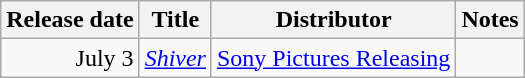<table class="wikitable sortable">
<tr>
<th>Release date</th>
<th>Title</th>
<th>Distributor</th>
<th>Notes</th>
</tr>
<tr>
<td align="right">July 3</td>
<td><em><a href='#'>Shiver</a></em></td>
<td><a href='#'>Sony Pictures Releasing</a></td>
<td></td>
</tr>
</table>
